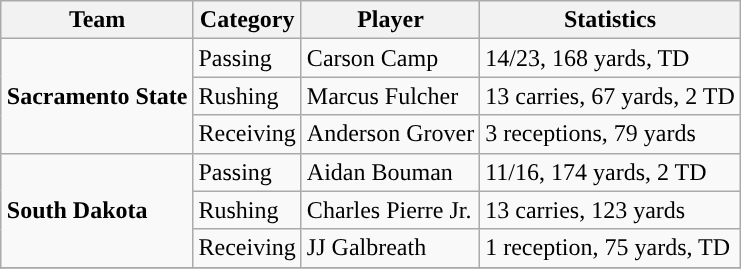<table class="wikitable" style="float: right;">
<tr>
<th>Team</th>
<th>Category</th>
<th>Player</th>
<th>Statistics</th>
</tr>
<tr>
<td rowspan=3><strong>Sacramento State</strong></td>
<td>Passing</td>
<td>Carson Camp</td>
<td>14/23, 168 yards, TD</td>
</tr>
<tr>
<td>Rushing</td>
<td>Marcus Fulcher</td>
<td>13 carries, 67 yards, 2 TD</td>
</tr>
<tr>
<td>Receiving</td>
<td>Anderson Grover</td>
<td>3 receptions, 79 yards</td>
</tr>
<tr>
<td rowspan=3><strong>South Dakota</strong></td>
<td>Passing</td>
<td>Aidan Bouman</td>
<td>11/16, 174 yards, 2 TD</td>
</tr>
<tr>
<td>Rushing</td>
<td>Charles Pierre Jr.</td>
<td>13 carries, 123 yards</td>
</tr>
<tr>
<td>Receiving</td>
<td>JJ Galbreath</td>
<td>1 reception, 75 yards, TD</td>
</tr>
<tr>
</tr>
</table>
